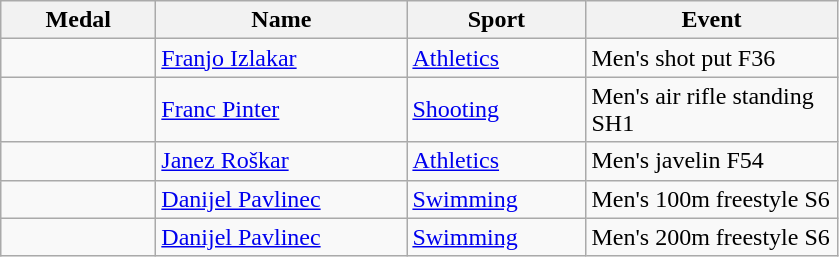<table class="wikitable">
<tr>
<th style="width:6em">Medal</th>
<th style="width:10em">Name</th>
<th style="width:7em">Sport</th>
<th style="width:10em">Event</th>
</tr>
<tr>
<td></td>
<td><a href='#'>Franjo Izlakar</a></td>
<td><a href='#'>Athletics</a></td>
<td>Men's shot put F36</td>
</tr>
<tr>
<td></td>
<td><a href='#'>Franc Pinter</a></td>
<td><a href='#'>Shooting</a></td>
<td>Men's air rifle standing SH1</td>
</tr>
<tr>
<td></td>
<td><a href='#'>Janez Roškar</a></td>
<td><a href='#'>Athletics</a></td>
<td>Men's javelin F54</td>
</tr>
<tr>
<td></td>
<td><a href='#'>Danijel Pavlinec</a></td>
<td><a href='#'>Swimming</a></td>
<td>Men's 100m freestyle S6</td>
</tr>
<tr>
<td></td>
<td><a href='#'>Danijel Pavlinec</a></td>
<td><a href='#'>Swimming</a></td>
<td>Men's 200m freestyle S6</td>
</tr>
</table>
